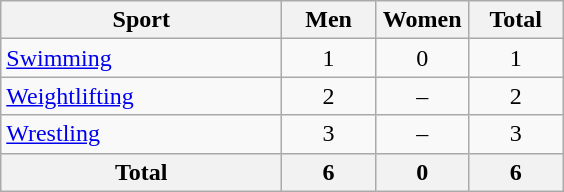<table class="wikitable sortable" style="text-align:center;">
<tr>
<th width=180>Sport</th>
<th width=55>Men</th>
<th width=55>Women</th>
<th width=55>Total</th>
</tr>
<tr>
<td align=left><a href='#'>Swimming</a></td>
<td>1</td>
<td>0</td>
<td>1</td>
</tr>
<tr>
<td align=left><a href='#'>Weightlifting</a></td>
<td>2</td>
<td>–</td>
<td>2</td>
</tr>
<tr>
<td align=left><a href='#'>Wrestling</a></td>
<td>3</td>
<td>–</td>
<td>3</td>
</tr>
<tr>
<th>Total</th>
<th>6</th>
<th>0</th>
<th>6</th>
</tr>
</table>
